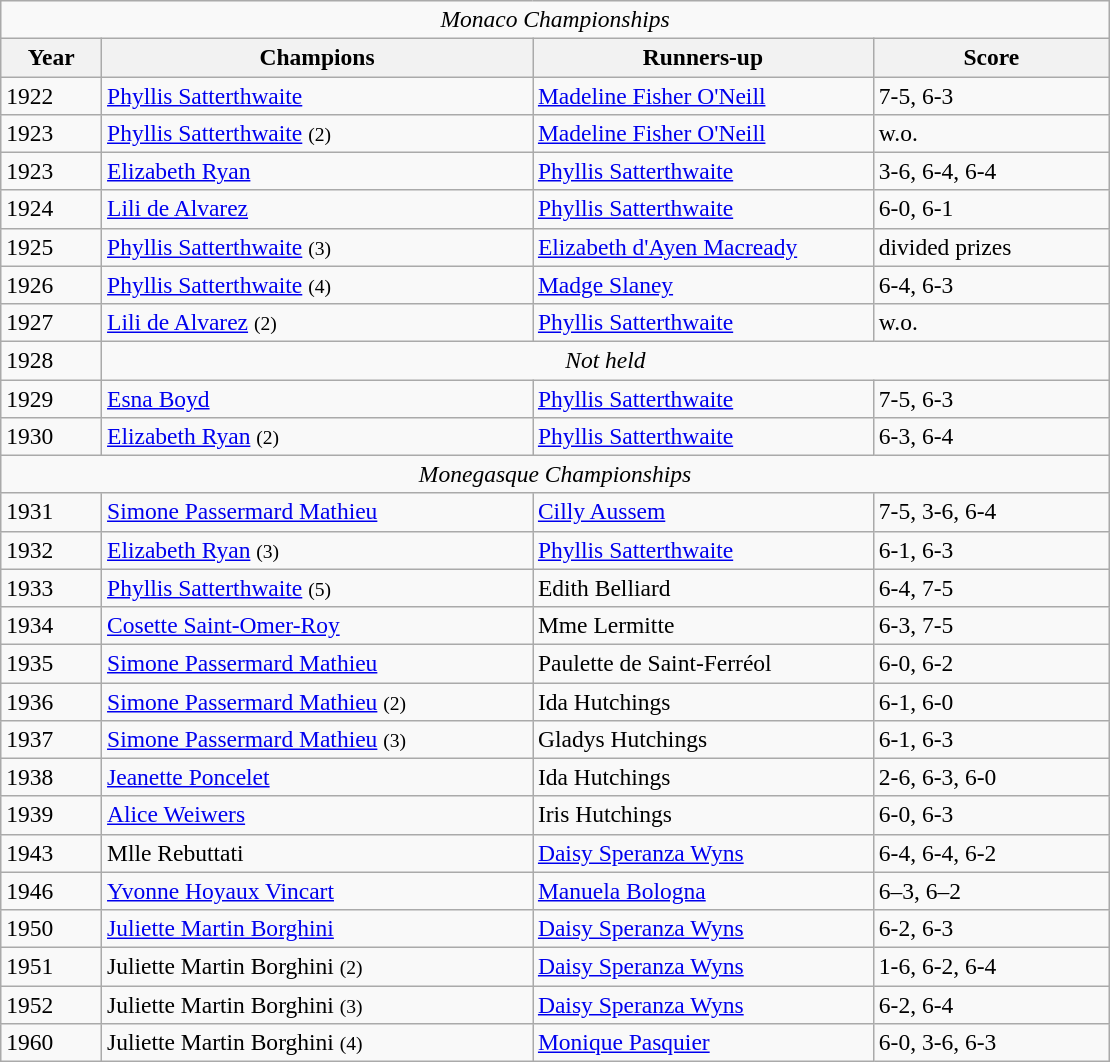<table class="wikitable" style="font-size:98%;">
<tr>
<td colspan=4 align=center><em>Monaco Championships</em></td>
</tr>
<tr>
<th style="width:60px;">Year</th>
<th style="width:280px;">Champions</th>
<th style="width:220px;">Runners-up</th>
<th style="width:150px;">Score</th>
</tr>
<tr>
<td>1922</td>
<td> <a href='#'>Phyllis Satterthwaite</a></td>
<td> <a href='#'>Madeline Fisher O'Neill</a></td>
<td>7-5, 6-3</td>
</tr>
<tr>
<td>1923</td>
<td> <a href='#'>Phyllis Satterthwaite</a> <small>(2)</small></td>
<td> <a href='#'>Madeline Fisher O'Neill</a></td>
<td>w.o.</td>
</tr>
<tr>
<td>1923</td>
<td> <a href='#'>Elizabeth Ryan</a></td>
<td> <a href='#'>Phyllis Satterthwaite</a></td>
<td>3-6, 6-4, 6-4</td>
</tr>
<tr>
<td>1924</td>
<td> <a href='#'>Lili de Alvarez</a></td>
<td> <a href='#'>Phyllis Satterthwaite</a></td>
<td>6-0, 6-1</td>
</tr>
<tr>
<td>1925</td>
<td> <a href='#'>Phyllis Satterthwaite</a> <small>(3)</small></td>
<td> <a href='#'>Elizabeth d'Ayen Macready</a></td>
<td>divided prizes</td>
</tr>
<tr>
<td>1926</td>
<td> <a href='#'>Phyllis Satterthwaite</a> <small>(4)</small></td>
<td> <a href='#'>Madge Slaney</a></td>
<td>6-4, 6-3</td>
</tr>
<tr>
<td>1927</td>
<td> <a href='#'>Lili de Alvarez</a> <small>(2)</small></td>
<td> <a href='#'>Phyllis Satterthwaite</a></td>
<td>w.o.</td>
</tr>
<tr>
<td>1928</td>
<td colspan=3 align=center><em>Not held</em></td>
</tr>
<tr>
<td>1929</td>
<td> <a href='#'>Esna Boyd</a></td>
<td> <a href='#'>Phyllis Satterthwaite</a></td>
<td>7-5, 6-3</td>
</tr>
<tr>
<td>1930</td>
<td> <a href='#'>Elizabeth Ryan</a> <small>(2)</small></td>
<td> <a href='#'>Phyllis Satterthwaite</a></td>
<td>6-3, 6-4</td>
</tr>
<tr>
<td colspan=4 align=center><em>Monegasque Championships</em></td>
</tr>
<tr>
<td>1931</td>
<td> <a href='#'>Simone Passermard Mathieu</a></td>
<td> <a href='#'>Cilly Aussem</a></td>
<td>7-5, 3-6, 6-4</td>
</tr>
<tr>
<td>1932</td>
<td> <a href='#'>Elizabeth Ryan</a> <small>(3)</small></td>
<td> <a href='#'>Phyllis Satterthwaite</a></td>
<td>6-1, 6-3</td>
</tr>
<tr>
<td>1933</td>
<td> <a href='#'>Phyllis Satterthwaite</a> <small>(5)</small></td>
<td> Edith Belliard</td>
<td>6-4, 7-5</td>
</tr>
<tr>
<td>1934</td>
<td> <a href='#'>Cosette Saint-Omer-Roy</a></td>
<td> Mme Lermitte</td>
<td>6-3, 7-5</td>
</tr>
<tr>
<td>1935</td>
<td> <a href='#'>Simone Passermard Mathieu</a></td>
<td> Paulette de Saint-Ferréol</td>
<td>6-0, 6-2</td>
</tr>
<tr>
<td>1936</td>
<td> <a href='#'>Simone Passermard Mathieu</a> <small>(2)</small></td>
<td> Ida Hutchings</td>
<td>6-1, 6-0</td>
</tr>
<tr>
<td>1937</td>
<td> <a href='#'>Simone Passermard Mathieu</a> <small>(3)</small></td>
<td> Gladys Hutchings</td>
<td>6-1, 6-3</td>
</tr>
<tr>
<td>1938</td>
<td> <a href='#'>Jeanette Poncelet</a></td>
<td> Ida Hutchings</td>
<td>2-6, 6-3, 6-0</td>
</tr>
<tr>
<td>1939</td>
<td> <a href='#'>Alice Weiwers</a></td>
<td> Iris Hutchings</td>
<td>6-0, 6-3</td>
</tr>
<tr>
<td>1943</td>
<td> Mlle Rebuttati</td>
<td> <a href='#'>Daisy Speranza Wyns</a></td>
<td>6-4, 6-4, 6-2</td>
</tr>
<tr>
<td>1946</td>
<td> <a href='#'>Yvonne Hoyaux Vincart</a></td>
<td> <a href='#'>Manuela Bologna</a></td>
<td>6–3, 6–2</td>
</tr>
<tr>
<td>1950</td>
<td> <a href='#'>Juliette Martin Borghini</a></td>
<td> <a href='#'>Daisy Speranza Wyns</a></td>
<td>6-2, 6-3</td>
</tr>
<tr>
<td>1951</td>
<td> Juliette Martin Borghini <small>(2)</small></td>
<td> <a href='#'>Daisy Speranza Wyns</a></td>
<td>1-6, 6-2, 6-4</td>
</tr>
<tr>
<td>1952</td>
<td> Juliette Martin Borghini <small>(3)</small></td>
<td> <a href='#'>Daisy Speranza Wyns</a></td>
<td>6-2, 6-4</td>
</tr>
<tr>
<td>1960</td>
<td> Juliette Martin Borghini <small>(4)</small></td>
<td> <a href='#'>Monique Pasquier</a></td>
<td>6-0, 3-6, 6-3</td>
</tr>
</table>
